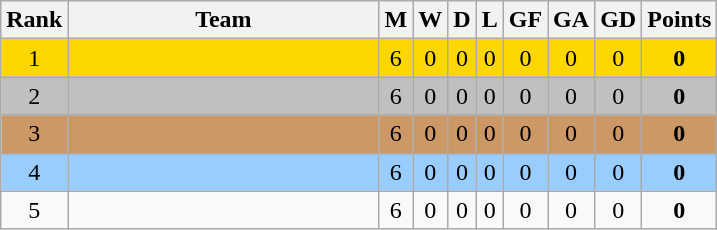<table class="wikitable sortable" style="text-align:center">
<tr>
<th>Rank</th>
<th width=200>Team</th>
<th>M</th>
<th>W</th>
<th>D</th>
<th>L</th>
<th>GF</th>
<th>GA</th>
<th>GD</th>
<th>Points</th>
</tr>
<tr bgcolor=gold>
<td>1</td>
<td align=left></td>
<td>6</td>
<td>0</td>
<td>0</td>
<td>0</td>
<td>0</td>
<td>0</td>
<td>0</td>
<td><strong>0</strong></td>
</tr>
<tr bgcolor=silver>
<td>2</td>
<td align=left></td>
<td>6</td>
<td>0</td>
<td>0</td>
<td>0</td>
<td>0</td>
<td>0</td>
<td>0</td>
<td><strong>0</strong></td>
</tr>
<tr bgcolor=#cc9966>
<td>3</td>
<td align=left></td>
<td>6</td>
<td>0</td>
<td>0</td>
<td>0</td>
<td>0</td>
<td>0</td>
<td>0</td>
<td><strong>0</strong></td>
</tr>
<tr bgcolor=#9acdff>
<td>4</td>
<td align=left></td>
<td>6</td>
<td>0</td>
<td>0</td>
<td>0</td>
<td>0</td>
<td>0</td>
<td>0</td>
<td><strong>0</strong></td>
</tr>
<tr>
<td>5</td>
<td align=left></td>
<td>6</td>
<td>0</td>
<td>0</td>
<td>0</td>
<td>0</td>
<td>0</td>
<td>0</td>
<td><strong>0</strong></td>
</tr>
</table>
